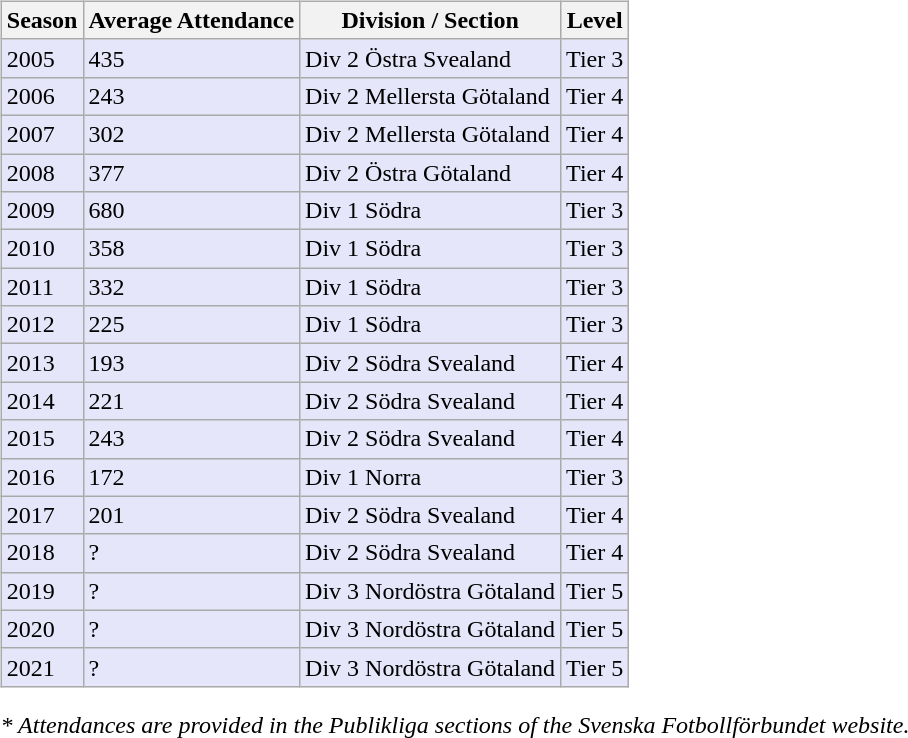<table>
<tr>
<td valign="top" width=0%><br><table class="wikitable">
<tr style="background:#f0f6fa;">
<th><strong>Season</strong></th>
<th><strong>Average Attendance</strong></th>
<th><strong>Division / Section</strong></th>
<th><strong>Level</strong></th>
</tr>
<tr>
<td style="background:#E6E6FA;">2005</td>
<td style="background:#E6E6FA;">435</td>
<td style="background:#E6E6FA;">Div 2 Östra Svealand</td>
<td style="background:#E6E6FA;">Tier 3</td>
</tr>
<tr>
<td style="background:#E6E6FA;">2006</td>
<td style="background:#E6E6FA;">243</td>
<td style="background:#E6E6FA;">Div 2 Mellersta Götaland</td>
<td style="background:#E6E6FA;">Tier 4</td>
</tr>
<tr>
<td style="background:#E6E6FA;">2007</td>
<td style="background:#E6E6FA;">302</td>
<td style="background:#E6E6FA;">Div 2 Mellersta Götaland</td>
<td style="background:#E6E6FA;">Tier 4</td>
</tr>
<tr>
<td style="background:#E6E6FA;">2008</td>
<td style="background:#E6E6FA;">377</td>
<td style="background:#E6E6FA;">Div 2 Östra Götaland</td>
<td style="background:#E6E6FA;">Tier 4</td>
</tr>
<tr>
<td style="background:#E6E6FA;">2009</td>
<td style="background:#E6E6FA;">680</td>
<td style="background:#E6E6FA;">Div 1 Södra</td>
<td style="background:#E6E6FA;">Tier 3</td>
</tr>
<tr>
<td style="background:#E6E6FA;">2010</td>
<td style="background:#E6E6FA;">358</td>
<td style="background:#E6E6FA;">Div 1 Södra</td>
<td style="background:#E6E6FA;">Tier 3</td>
</tr>
<tr>
<td style="background:#E6E6FA;">2011</td>
<td style="background:#E6E6FA;">332</td>
<td style="background:#E6E6FA;">Div 1 Södra</td>
<td style="background:#E6E6FA;">Tier 3</td>
</tr>
<tr>
<td style="background:#E6E6FA;">2012</td>
<td style="background:#E6E6FA;">225</td>
<td style="background:#E6E6FA;">Div 1 Södra</td>
<td style="background:#E6E6FA;">Tier 3</td>
</tr>
<tr>
<td style="background:#E6E6FA;">2013</td>
<td style="background:#E6E6FA;">193</td>
<td style="background:#E6E6FA;">Div 2 Södra Svealand</td>
<td style="background:#E6E6FA;">Tier 4</td>
</tr>
<tr>
<td style="background:#E6E6FA;">2014</td>
<td style="background:#E6E6FA;">221</td>
<td style="background:#E6E6FA;">Div 2 Södra Svealand</td>
<td style="background:#E6E6FA;">Tier 4</td>
</tr>
<tr>
<td style="background:#E6E6FA;">2015</td>
<td style="background:#E6E6FA;">243</td>
<td style="background:#E6E6FA;">Div 2 Södra Svealand</td>
<td style="background:#E6E6FA;">Tier 4</td>
</tr>
<tr>
<td style="background:#E6E6FA;">2016</td>
<td style="background:#E6E6FA;">172</td>
<td style="background:#E6E6FA;">Div 1 Norra</td>
<td style="background:#E6E6FA;">Tier 3</td>
</tr>
<tr>
<td style="background:#E6E6FA;">2017</td>
<td style="background:#E6E6FA;">201</td>
<td style="background:#E6E6FA;">Div 2 Södra Svealand</td>
<td style="background:#E6E6FA;">Tier 4</td>
</tr>
<tr>
<td style="background:#E6E6FA;">2018</td>
<td style="background:#E6E6FA;">?</td>
<td style="background:#E6E6FA;">Div 2 Södra Svealand</td>
<td style="background:#E6E6FA;">Tier 4</td>
</tr>
<tr>
<td style="background:#E6E6FA;">2019</td>
<td style="background:#E6E6FA;">?</td>
<td style="background:#E6E6FA;">Div 3  Nordöstra Götaland</td>
<td style="background:#E6E6FA;">Tier 5</td>
</tr>
<tr>
<td style="background:#E6E6FA;">2020</td>
<td style="background:#E6E6FA;">?</td>
<td style="background:#E6E6FA;">Div 3  Nordöstra Götaland</td>
<td style="background:#E6E6FA;">Tier 5</td>
</tr>
<tr>
<td style="background:#E6E6FA;">2021</td>
<td style="background:#E6E6FA;">?</td>
<td style="background:#E6E6FA;">Div 3  Nordöstra Götaland</td>
<td style="background:#E6E6FA;">Tier 5</td>
</tr>
</table>
<em>* Attendances are provided in the Publikliga sections of the Svenska Fotbollförbundet website.</em> </td>
</tr>
</table>
